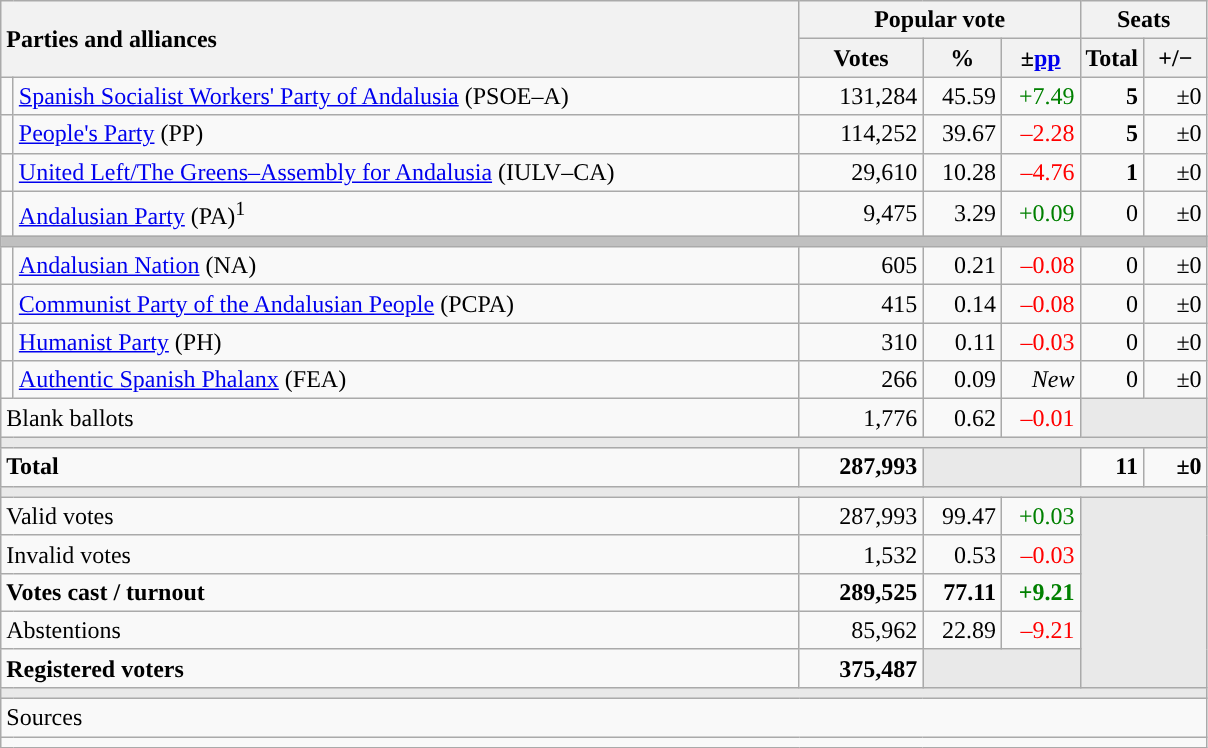<table class="wikitable" style="text-align:right;">
<tr>
<th style="text-align:left;" rowspan="2" colspan="2" width="525">Parties and alliances</th>
<th colspan="3">Popular vote</th>
<th colspan="2">Seats</th>
</tr>
<tr>
<th width="75">Votes</th>
<th width="45">%</th>
<th width="45">±<a href='#'>pp</a></th>
<th width="35">Total</th>
<th width="35">+/−</th>
</tr>
<tr>
<td width="1" style="color:inherit;background:"></td>
<td align="left"><a href='#'>Spanish Socialist Workers' Party of Andalusia</a> (PSOE–A)</td>
<td>131,284</td>
<td>45.59</td>
<td style="color:green;">+7.49</td>
<td><strong>5</strong></td>
<td>±0</td>
</tr>
<tr>
<td style="color:inherit;background:"></td>
<td align="left"><a href='#'>People's Party</a> (PP)</td>
<td>114,252</td>
<td>39.67</td>
<td style="color:red;">–2.28</td>
<td><strong>5</strong></td>
<td>±0</td>
</tr>
<tr>
<td style="color:inherit;background:"></td>
<td align="left"><a href='#'>United Left/The Greens–Assembly for Andalusia</a> (IULV–CA)</td>
<td>29,610</td>
<td>10.28</td>
<td style="color:red;">–4.76</td>
<td><strong>1</strong></td>
<td>±0</td>
</tr>
<tr>
<td style="color:inherit;background:"></td>
<td align="left"><a href='#'>Andalusian Party</a> (PA)<sup>1</sup></td>
<td>9,475</td>
<td>3.29</td>
<td style="color:green;">+0.09</td>
<td>0</td>
<td>±0</td>
</tr>
<tr>
<td colspan="7" bgcolor="#C0C0C0"></td>
</tr>
<tr>
<td style="color:inherit;background:"></td>
<td align="left"><a href='#'>Andalusian Nation</a> (NA)</td>
<td>605</td>
<td>0.21</td>
<td style="color:red;">–0.08</td>
<td>0</td>
<td>±0</td>
</tr>
<tr>
<td style="color:inherit;background:"></td>
<td align="left"><a href='#'>Communist Party of the Andalusian People</a> (PCPA)</td>
<td>415</td>
<td>0.14</td>
<td style="color:red;">–0.08</td>
<td>0</td>
<td>±0</td>
</tr>
<tr>
<td style="color:inherit;background:"></td>
<td align="left"><a href='#'>Humanist Party</a> (PH)</td>
<td>310</td>
<td>0.11</td>
<td style="color:red;">–0.03</td>
<td>0</td>
<td>±0</td>
</tr>
<tr>
<td style="color:inherit;background:"></td>
<td align="left"><a href='#'>Authentic Spanish Phalanx</a> (FEA)</td>
<td>266</td>
<td>0.09</td>
<td><em>New</em></td>
<td>0</td>
<td>±0</td>
</tr>
<tr>
<td align="left" colspan="2">Blank ballots</td>
<td>1,776</td>
<td>0.62</td>
<td style="color:red;">–0.01</td>
<td bgcolor="#E9E9E9" colspan="2"></td>
</tr>
<tr>
<td colspan="7" bgcolor="#E9E9E9"></td>
</tr>
<tr style="font-weight:bold;">
<td align="left" colspan="2">Total</td>
<td>287,993</td>
<td bgcolor="#E9E9E9" colspan="2"></td>
<td>11</td>
<td>±0</td>
</tr>
<tr>
<td colspan="7" bgcolor="#E9E9E9"></td>
</tr>
<tr>
<td align="left" colspan="2">Valid votes</td>
<td>287,993</td>
<td>99.47</td>
<td style="color:green;">+0.03</td>
<td bgcolor="#E9E9E9" colspan="2" rowspan="5"></td>
</tr>
<tr>
<td align="left" colspan="2">Invalid votes</td>
<td>1,532</td>
<td>0.53</td>
<td style="color:red;">–0.03</td>
</tr>
<tr style="font-weight:bold;">
<td align="left" colspan="2">Votes cast / turnout</td>
<td>289,525</td>
<td>77.11</td>
<td style="color:green;">+9.21</td>
</tr>
<tr>
<td align="left" colspan="2">Abstentions</td>
<td>85,962</td>
<td>22.89</td>
<td style="color:red;">–9.21</td>
</tr>
<tr style="font-weight:bold;">
<td align="left" colspan="2">Registered voters</td>
<td>375,487</td>
<td bgcolor="#E9E9E9" colspan="2"></td>
</tr>
<tr>
<td colspan="7" bgcolor="#E9E9E9"></td>
</tr>
<tr>
<td align="left" colspan="7">Sources</td>
</tr>
<tr>
<td colspan="7" style="text-align:left; max-width:790px;"></td>
</tr>
</table>
